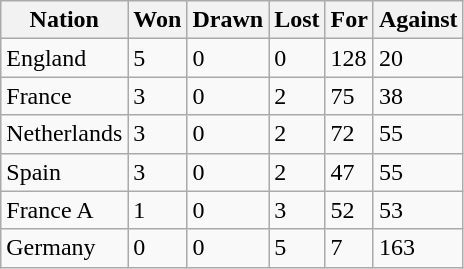<table class="wikitable">
<tr>
<th>Nation</th>
<th>Won</th>
<th>Drawn</th>
<th>Lost</th>
<th>For</th>
<th>Against</th>
</tr>
<tr>
<td>England</td>
<td>5</td>
<td>0</td>
<td>0</td>
<td>128</td>
<td>20</td>
</tr>
<tr>
<td>France</td>
<td>3</td>
<td>0</td>
<td>2</td>
<td>75</td>
<td>38</td>
</tr>
<tr>
<td>Netherlands</td>
<td>3</td>
<td>0</td>
<td>2</td>
<td>72</td>
<td>55</td>
</tr>
<tr>
<td>Spain</td>
<td>3</td>
<td>0</td>
<td>2</td>
<td>47</td>
<td>55</td>
</tr>
<tr>
<td>France A</td>
<td>1</td>
<td>0</td>
<td>3</td>
<td>52</td>
<td>53</td>
</tr>
<tr>
<td>Germany</td>
<td>0</td>
<td>0</td>
<td>5</td>
<td>7</td>
<td>163</td>
</tr>
</table>
